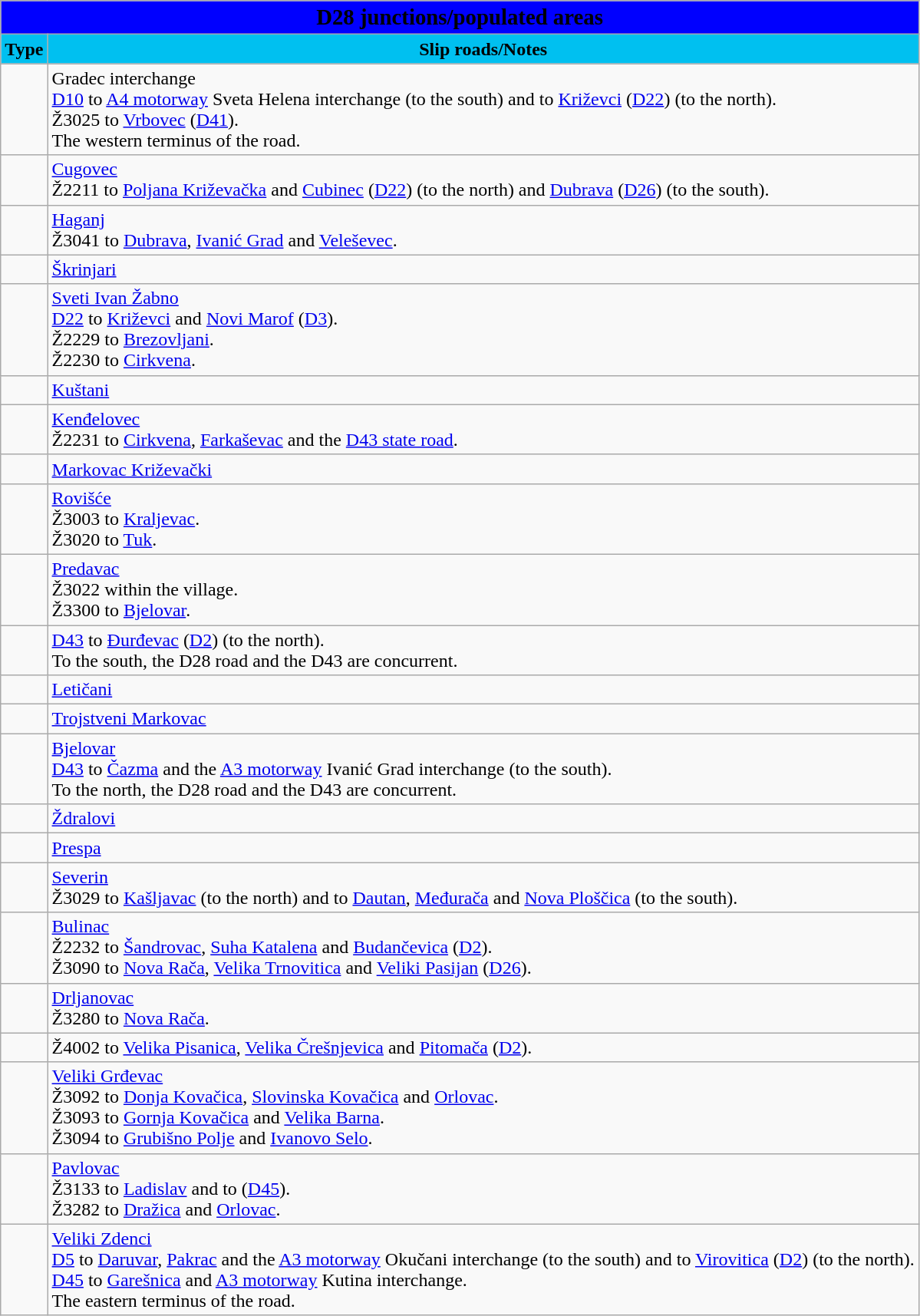<table class="wikitable">
<tr>
<td colspan=2 bgcolor=blue align=center style=margin-top:15><span><big><strong>D28 junctions/populated areas</strong></big></span></td>
</tr>
<tr>
<td align=center bgcolor=00c0f0><strong>Type</strong></td>
<td align=center bgcolor=00c0f0><strong>Slip roads/Notes</strong></td>
</tr>
<tr>
<td></td>
<td>Gradec interchange<br> <a href='#'>D10</a> to <a href='#'>A4 motorway</a> Sveta Helena interchange (to the south) and to <a href='#'>Križevci</a> (<a href='#'>D22</a>) (to the north).<br> Ž3025 to <a href='#'>Vrbovec</a> (<a href='#'>D41</a>).<br> The western terminus of the road.</td>
</tr>
<tr>
<td></td>
<td><a href='#'>Cugovec</a><br>Ž2211 to <a href='#'>Poljana Križevačka</a> and <a href='#'>Cubinec</a> (<a href='#'>D22</a>) (to the north) and <a href='#'>Dubrava</a> (<a href='#'>D26</a>) (to the south).</td>
</tr>
<tr>
<td></td>
<td><a href='#'>Haganj</a><br>Ž3041 to <a href='#'>Dubrava</a>, <a href='#'>Ivanić Grad</a> and <a href='#'>Veleševec</a>.</td>
</tr>
<tr>
<td></td>
<td><a href='#'>Škrinjari</a></td>
</tr>
<tr>
<td></td>
<td><a href='#'>Sveti Ivan Žabno</a><br> <a href='#'>D22</a> to <a href='#'>Križevci</a> and <a href='#'>Novi Marof</a> (<a href='#'>D3</a>).<br>Ž2229 to <a href='#'>Brezovljani</a>.<br>Ž2230 to <a href='#'>Cirkvena</a>.</td>
</tr>
<tr>
<td></td>
<td><a href='#'>Kuštani</a></td>
</tr>
<tr>
<td></td>
<td><a href='#'>Kenđelovec</a><br>Ž2231 to <a href='#'>Cirkvena</a>, <a href='#'>Farkaševac</a> and the <a href='#'>D43 state road</a>.</td>
</tr>
<tr>
<td></td>
<td><a href='#'>Markovac Križevački</a></td>
</tr>
<tr>
<td></td>
<td><a href='#'>Rovišće</a><br>Ž3003 to <a href='#'>Kraljevac</a>.<br>Ž3020 to <a href='#'>Tuk</a>.</td>
</tr>
<tr>
<td></td>
<td><a href='#'>Predavac</a><br>Ž3022 within the village.<br>Ž3300 to <a href='#'>Bjelovar</a>.</td>
</tr>
<tr>
<td></td>
<td> <a href='#'>D43</a> to <a href='#'>Đurđevac</a> (<a href='#'>D2</a>) (to the north).<br>To the south, the D28 road and the D43 are concurrent.</td>
</tr>
<tr>
<td></td>
<td><a href='#'>Letičani</a></td>
</tr>
<tr>
<td></td>
<td><a href='#'>Trojstveni Markovac</a></td>
</tr>
<tr>
<td></td>
<td><a href='#'>Bjelovar</a><br> <a href='#'>D43</a> to <a href='#'>Čazma</a> and the <a href='#'>A3 motorway</a> Ivanić Grad interchange (to the south).<br>To the north, the D28 road and the D43 are concurrent.</td>
</tr>
<tr>
<td></td>
<td><a href='#'>Ždralovi</a></td>
</tr>
<tr>
<td></td>
<td><a href='#'>Prespa</a></td>
</tr>
<tr>
<td></td>
<td><a href='#'>Severin</a><br>Ž3029 to <a href='#'>Kašljavac</a> (to the north) and to <a href='#'>Dautan</a>, <a href='#'>Međurača</a> and <a href='#'>Nova Ploščica</a> (to the south).</td>
</tr>
<tr>
<td></td>
<td><a href='#'>Bulinac</a><br>Ž2232 to <a href='#'>Šandrovac</a>, <a href='#'>Suha Katalena</a> and <a href='#'>Budančevica</a> (<a href='#'>D2</a>).<br>Ž3090 to <a href='#'>Nova Rača</a>, <a href='#'>Velika Trnovitica</a> and <a href='#'>Veliki Pasijan</a> (<a href='#'>D26</a>).</td>
</tr>
<tr>
<td></td>
<td><a href='#'>Drljanovac</a><br>Ž3280 to <a href='#'>Nova Rača</a>.</td>
</tr>
<tr>
<td></td>
<td>Ž4002 to <a href='#'>Velika Pisanica</a>, <a href='#'>Velika Črešnjevica</a> and <a href='#'>Pitomača</a> (<a href='#'>D2</a>).</td>
</tr>
<tr>
<td></td>
<td><a href='#'>Veliki Grđevac</a><br>Ž3092 to <a href='#'>Donja Kovačica</a>, <a href='#'>Slovinska Kovačica</a> and <a href='#'>Orlovac</a>.<br>Ž3093 to <a href='#'>Gornja Kovačica</a> and <a href='#'>Velika Barna</a>.<br>Ž3094 to <a href='#'>Grubišno Polje</a> and <a href='#'>Ivanovo Selo</a>.</td>
</tr>
<tr>
<td></td>
<td><a href='#'>Pavlovac</a><br>Ž3133 to <a href='#'>Ladislav</a> and to (<a href='#'>D45</a>).<br>Ž3282 to <a href='#'>Dražica</a> and  <a href='#'>Orlovac</a>.</td>
</tr>
<tr>
<td></td>
<td><a href='#'>Veliki Zdenci</a><br> <a href='#'>D5</a> to <a href='#'>Daruvar</a>, <a href='#'>Pakrac</a> and the <a href='#'>A3 motorway</a> Okučani interchange (to the south) and to <a href='#'>Virovitica</a> (<a href='#'>D2</a>) (to the north).<br> <a href='#'>D45</a> to <a href='#'>Garešnica</a> and  <a href='#'>A3 motorway</a> Kutina interchange.<br>The eastern terminus of the road.</td>
</tr>
</table>
